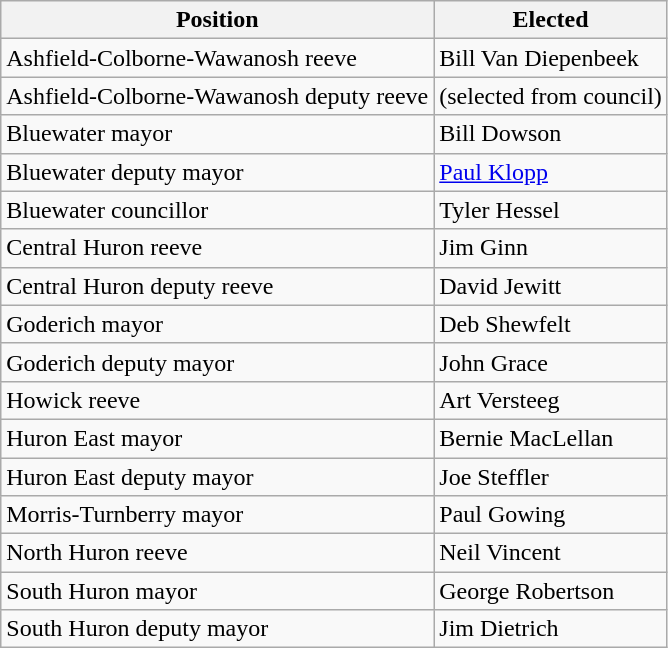<table class="wikitable">
<tr>
<th>Position</th>
<th>Elected</th>
</tr>
<tr>
<td>Ashfield-Colborne-Wawanosh reeve</td>
<td>Bill Van Diepenbeek</td>
</tr>
<tr>
<td>Ashfield-Colborne-Wawanosh deputy reeve</td>
<td>(selected from council)</td>
</tr>
<tr>
<td>Bluewater mayor</td>
<td>Bill Dowson</td>
</tr>
<tr>
<td>Bluewater deputy mayor</td>
<td><a href='#'>Paul Klopp</a></td>
</tr>
<tr>
<td>Bluewater councillor</td>
<td>Tyler Hessel</td>
</tr>
<tr>
<td>Central Huron reeve</td>
<td>Jim Ginn</td>
</tr>
<tr>
<td>Central Huron deputy reeve</td>
<td>David Jewitt</td>
</tr>
<tr>
<td>Goderich mayor</td>
<td>Deb Shewfelt</td>
</tr>
<tr>
<td>Goderich deputy mayor</td>
<td>John Grace</td>
</tr>
<tr>
<td>Howick reeve</td>
<td>Art Versteeg</td>
</tr>
<tr>
<td>Huron East mayor</td>
<td>Bernie MacLellan</td>
</tr>
<tr>
<td>Huron East deputy mayor</td>
<td>Joe Steffler</td>
</tr>
<tr>
<td>Morris-Turnberry mayor</td>
<td>Paul Gowing</td>
</tr>
<tr>
<td>North Huron reeve</td>
<td>Neil Vincent</td>
</tr>
<tr>
<td>South Huron mayor</td>
<td>George Robertson</td>
</tr>
<tr>
<td>South Huron deputy mayor</td>
<td>Jim Dietrich</td>
</tr>
</table>
